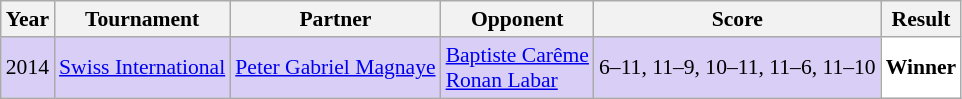<table class="sortable wikitable" style="font-size: 90%;">
<tr>
<th>Year</th>
<th>Tournament</th>
<th>Partner</th>
<th>Opponent</th>
<th>Score</th>
<th>Result</th>
</tr>
<tr style="background:#D8CEF6">
<td align="center">2014</td>
<td align="left"><a href='#'>Swiss International</a></td>
<td align="left"> <a href='#'>Peter Gabriel Magnaye</a></td>
<td align="left"> <a href='#'>Baptiste Carême</a><br> <a href='#'>Ronan Labar</a></td>
<td align="left">6–11, 11–9, 10–11, 11–6, 11–10</td>
<td style="text-align:left; background:white"> <strong>Winner</strong></td>
</tr>
</table>
